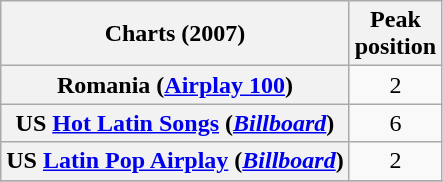<table class="wikitable sortable plainrowheaders" style="text-align:center">
<tr>
<th align="left">Charts (2007)</th>
<th align="left">Peak<br>position</th>
</tr>
<tr>
<th scope="row">Romania (<a href='#'>Airplay 100</a>)</th>
<td align="center">2</td>
</tr>
<tr>
<th scope="row">US <a href='#'>Hot Latin Songs</a> (<a href='#'><em>Billboard</em></a>)</th>
<td align="center">6</td>
</tr>
<tr>
<th scope="row">US <a href='#'>Latin Pop Airplay</a> (<a href='#'><em>Billboard</em></a>)</th>
<td align="center">2</td>
</tr>
<tr>
</tr>
</table>
